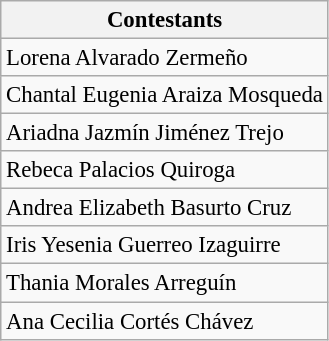<table class="wikitable sortable" style="font-size: 95%;">
<tr>
<th>Contestants</th>
</tr>
<tr>
<td>Lorena Alvarado Zermeño</td>
</tr>
<tr>
<td>Chantal Eugenia Araiza Mosqueda</td>
</tr>
<tr>
<td>Ariadna Jazmín Jiménez Trejo</td>
</tr>
<tr>
<td>Rebeca Palacios Quiroga</td>
</tr>
<tr>
<td>Andrea Elizabeth Basurto Cruz</td>
</tr>
<tr>
<td>Iris Yesenia Guerreo Izaguirre</td>
</tr>
<tr>
<td>Thania Morales Arreguín</td>
</tr>
<tr>
<td>Ana Cecilia Cortés Chávez</td>
</tr>
</table>
